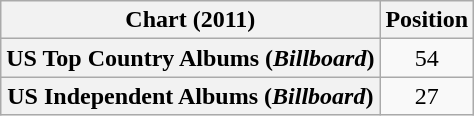<table class="wikitable sortable plainrowheaders" style="text-align:center">
<tr>
<th scope="col">Chart (2011)</th>
<th scope="col">Position</th>
</tr>
<tr>
<th scope="row">US Top Country Albums (<em>Billboard</em>)</th>
<td>54</td>
</tr>
<tr>
<th scope="row">US Independent Albums (<em>Billboard</em>)</th>
<td>27</td>
</tr>
</table>
